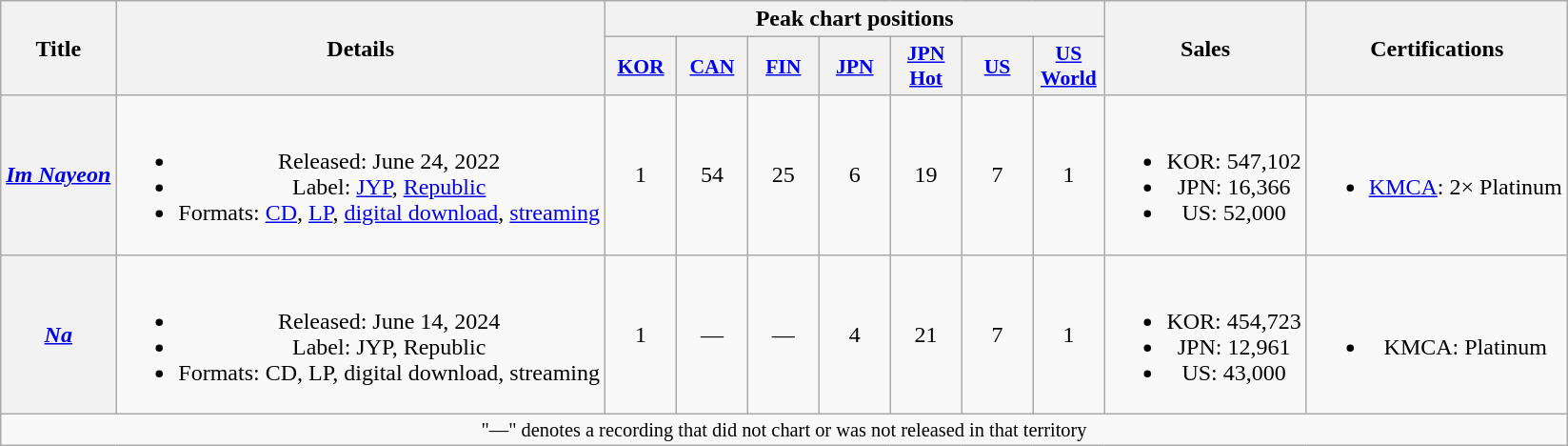<table class="wikitable plainrowheaders" style="text-align:center">
<tr>
<th scope="col" rowspan="2">Title</th>
<th scope="col" rowspan="2">Details</th>
<th scope="col" colspan="7">Peak chart positions</th>
<th scope="col" rowspan="2">Sales</th>
<th scope="col" rowspan="2">Certifications</th>
</tr>
<tr>
<th scope="col" style="font-size:90%; width:3em"><a href='#'>KOR</a><br></th>
<th scope="col" style="font-size:90%; width:3em"><a href='#'>CAN</a><br></th>
<th scope="col" style="font-size:90%; width:3em"><a href='#'>FIN</a><br></th>
<th scope="col" style="font-size:90%; width:3em"><a href='#'>JPN</a><br></th>
<th scope="col" style="font-size:90%; width:3em"><a href='#'>JPN<br>Hot</a><br></th>
<th scope="col" style="font-size:90%; width:3em"><a href='#'>US</a><br></th>
<th scope="col" style="font-size:90%; width:3em"><a href='#'>US<br>World</a><br></th>
</tr>
<tr>
<th scope="row"><em><a href='#'>Im Nayeon</a></em></th>
<td><br><ul><li>Released: June 24, 2022</li><li>Label: <a href='#'>JYP</a>, <a href='#'>Republic</a></li><li>Formats: <a href='#'>CD</a>, <a href='#'>LP</a>, <a href='#'>digital download</a>, <a href='#'>streaming</a></li></ul></td>
<td>1</td>
<td>54</td>
<td>25</td>
<td>6</td>
<td>19</td>
<td>7</td>
<td>1</td>
<td><br><ul><li>KOR: 547,102</li><li>JPN: 16,366 </li><li>US: 52,000</li></ul></td>
<td><br><ul><li><a href='#'>KMCA</a>: 2× Platinum</li></ul></td>
</tr>
<tr>
<th scope="row"><em><a href='#'>Na</a></em></th>
<td><br><ul><li>Released: June 14, 2024</li><li>Label: JYP, Republic</li><li>Formats: CD, LP, digital download, streaming</li></ul></td>
<td>1</td>
<td>—</td>
<td>—</td>
<td>4</td>
<td>21</td>
<td>7</td>
<td>1</td>
<td><br><ul><li>KOR: 454,723</li><li>JPN: 12,961 </li><li>US: 43,000</li></ul></td>
<td><br><ul><li>KMCA: Platinum</li></ul></td>
</tr>
<tr>
<td colspan="11" style="font-size:85%">"—" denotes a recording that did not chart or was not released in that territory</td>
</tr>
</table>
